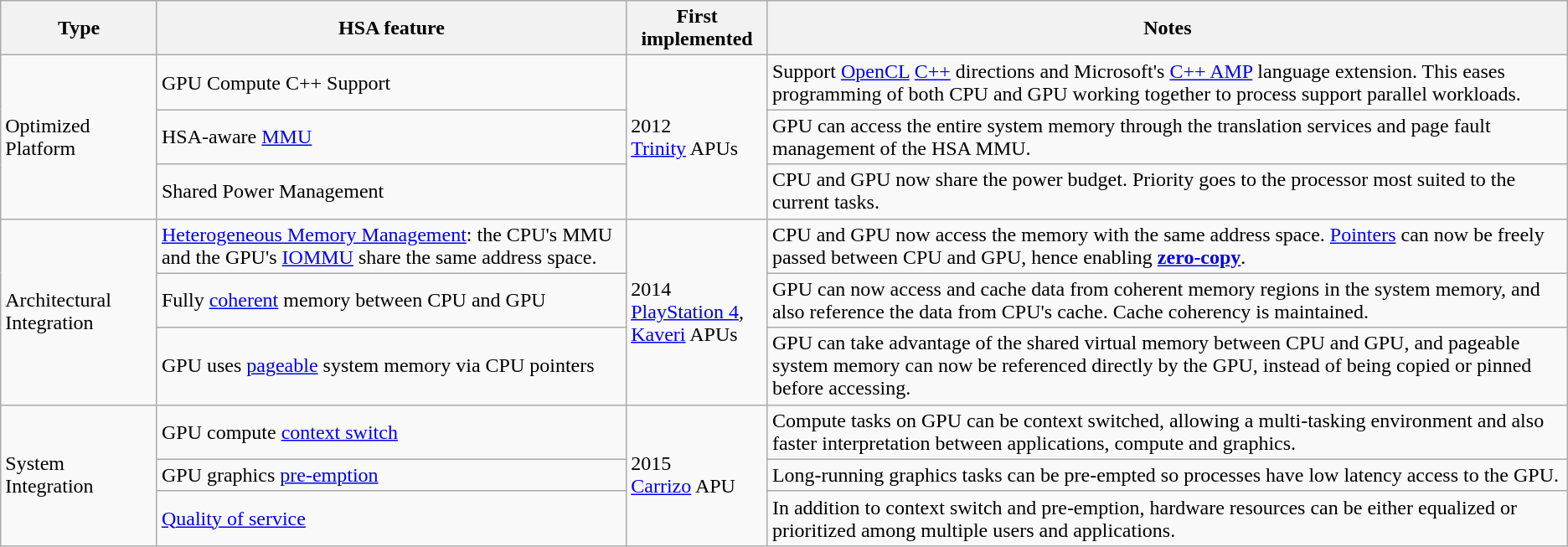<table class="wikitable sortable">
<tr>
<th>Type</th>
<th>HSA feature</th>
<th>First implemented</th>
<th>Notes</th>
</tr>
<tr>
<td rowspan="3">Optimized Platform</td>
<td>GPU Compute C++ Support</td>
<td rowspan="3">2012<br><a href='#'>Trinity</a> APUs</td>
<td>Support <a href='#'>OpenCL</a> <a href='#'>C++</a> directions and Microsoft's <a href='#'>C++ AMP</a> language extension. This eases programming of both CPU and GPU working together to process support parallel workloads.</td>
</tr>
<tr>
<td>HSA-aware <a href='#'>MMU</a></td>
<td>GPU can access the entire system memory through the translation services and page fault management of the HSA MMU.</td>
</tr>
<tr>
<td>Shared Power Management</td>
<td>CPU and GPU now share the power budget. Priority goes to the processor most suited to the current tasks.</td>
</tr>
<tr>
<td rowspan="3">Architectural Integration</td>
<td><a href='#'>Heterogeneous Memory Management</a>: the CPU's MMU and the GPU's <a href='#'>IOMMU</a> share the same address space.</td>
<td rowspan="3">2014<br><a href='#'>PlayStation 4</a>,<br><a href='#'>Kaveri</a> APUs</td>
<td>CPU and GPU now access the memory with the same address space. <a href='#'>Pointers</a> can now be freely passed between CPU and GPU, hence enabling <strong><a href='#'>zero-copy</a></strong>.</td>
</tr>
<tr>
<td>Fully <a href='#'>coherent</a> memory between CPU and GPU</td>
<td>GPU can now access and cache data from coherent memory regions in the system memory, and also reference the data from CPU's cache. Cache coherency is maintained.</td>
</tr>
<tr>
<td>GPU uses <a href='#'>pageable</a> system memory via CPU pointers</td>
<td>GPU can take advantage of the shared virtual memory between CPU and GPU, and pageable system memory can now be referenced directly by the GPU, instead of being copied or pinned before accessing.</td>
</tr>
<tr>
<td rowspan="3">System Integration</td>
<td>GPU compute <a href='#'>context switch</a></td>
<td rowspan="3">2015<br><a href='#'>Carrizo</a> APU</td>
<td>Compute tasks on GPU can be context switched, allowing a multi-tasking environment and also faster interpretation between applications, compute and graphics.</td>
</tr>
<tr>
<td>GPU graphics <a href='#'>pre-emption</a></td>
<td>Long-running graphics tasks can be pre-empted so processes have low latency access to the GPU.</td>
</tr>
<tr>
<td><a href='#'>Quality of service</a></td>
<td>In addition to context switch and pre-emption, hardware resources can be either equalized or prioritized among multiple users and applications.</td>
</tr>
</table>
